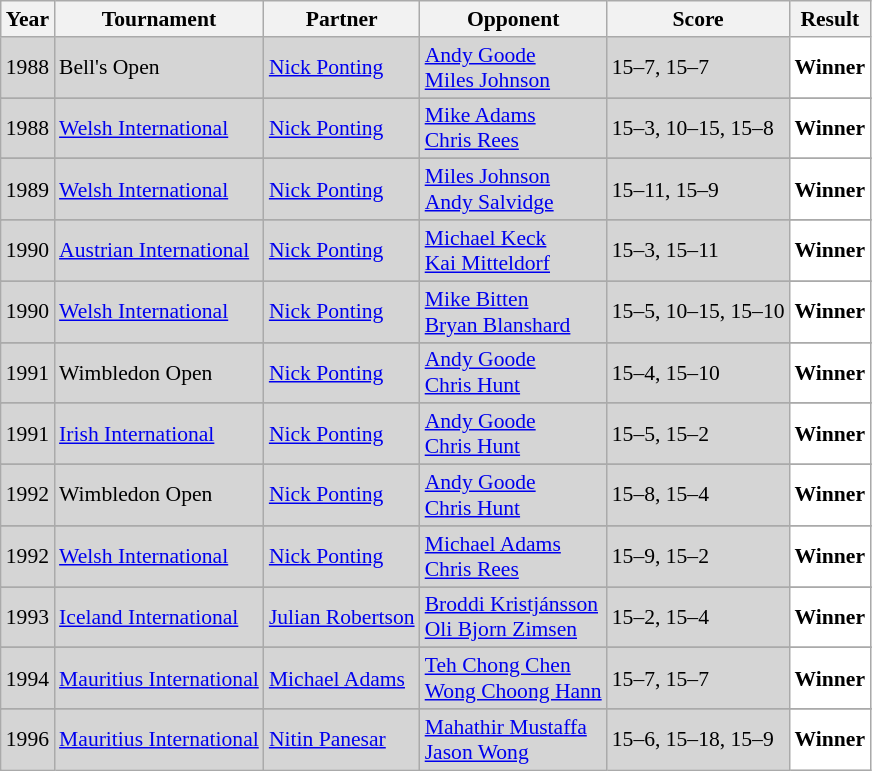<table class="sortable wikitable" style="font-size: 90%;">
<tr>
<th>Year</th>
<th>Tournament</th>
<th>Partner</th>
<th>Opponent</th>
<th>Score</th>
<th>Result</th>
</tr>
<tr style="background:#D5D5D5">
<td align="center">1988</td>
<td align="left">Bell's Open</td>
<td align="left"> <a href='#'>Nick Ponting</a></td>
<td align="left"> <a href='#'>Andy Goode</a> <br>  <a href='#'>Miles Johnson</a></td>
<td align="left">15–7, 15–7</td>
<td style="text-align:left; background:white"> <strong>Winner</strong></td>
</tr>
<tr>
</tr>
<tr style="background:#D5D5D5">
<td align="center">1988</td>
<td align="left"><a href='#'>Welsh International</a></td>
<td align="left"> <a href='#'>Nick Ponting</a></td>
<td align="left"> <a href='#'>Mike Adams</a><br> <a href='#'>Chris Rees</a></td>
<td align="left">15–3, 10–15, 15–8</td>
<td style="text-align:left; background:white"> <strong>Winner</strong></td>
</tr>
<tr>
</tr>
<tr style="background:#D5D5D5">
<td align="center">1989</td>
<td align="left"><a href='#'>Welsh International</a></td>
<td align="left"> <a href='#'>Nick Ponting</a></td>
<td align="left"> <a href='#'>Miles Johnson</a> <br>  <a href='#'>Andy Salvidge</a></td>
<td align="left">15–11, 15–9</td>
<td style="text-align:left; background:white"> <strong>Winner</strong></td>
</tr>
<tr>
</tr>
<tr style="background:#D5D5D5">
<td align="center">1990</td>
<td align="left"><a href='#'>Austrian International</a></td>
<td align="left"> <a href='#'>Nick Ponting</a></td>
<td align="left"> <a href='#'>Michael Keck</a> <br>  <a href='#'>Kai Mitteldorf</a></td>
<td align="left">15–3, 15–11</td>
<td style="text-align:left; background:white"> <strong>Winner</strong></td>
</tr>
<tr>
</tr>
<tr style="background:#D5D5D5">
<td align="center">1990</td>
<td align="left"><a href='#'>Welsh International</a></td>
<td align="left"> <a href='#'>Nick Ponting</a></td>
<td align="left"> <a href='#'>Mike Bitten</a> <br>  <a href='#'>Bryan Blanshard</a></td>
<td align="left">15–5, 10–15, 15–10</td>
<td style="text-align:left; background:white"> <strong>Winner</strong></td>
</tr>
<tr>
</tr>
<tr style="background:#D5D5D5">
<td align="center">1991</td>
<td align="left">Wimbledon Open</td>
<td align="left"> <a href='#'>Nick Ponting</a></td>
<td align="left"> <a href='#'>Andy Goode</a> <br>  <a href='#'>Chris Hunt</a></td>
<td align="left">15–4, 15–10</td>
<td style="text-align:left; background:white"> <strong>Winner</strong></td>
</tr>
<tr>
</tr>
<tr style="background:#D5D5D5">
<td align="center">1991</td>
<td align="left"><a href='#'>Irish International</a></td>
<td align="left"> <a href='#'>Nick Ponting</a></td>
<td align="left"> <a href='#'>Andy Goode</a> <br>  <a href='#'>Chris Hunt</a></td>
<td align="left">15–5, 15–2</td>
<td style="text-align:left; background:white"> <strong>Winner</strong></td>
</tr>
<tr>
</tr>
<tr style="background:#D5D5D5">
<td align="center">1992</td>
<td align="left">Wimbledon Open</td>
<td align="left"> <a href='#'>Nick Ponting</a></td>
<td align="left"> <a href='#'>Andy Goode</a> <br>  <a href='#'>Chris Hunt</a></td>
<td align="left">15–8, 15–4</td>
<td style="text-align:left; background:white"> <strong>Winner</strong></td>
</tr>
<tr>
</tr>
<tr style="background:#D5D5D5">
<td align="center">1992</td>
<td align="left"><a href='#'>Welsh International</a></td>
<td align="left"> <a href='#'>Nick Ponting</a></td>
<td align="left"> <a href='#'>Michael Adams</a> <br>  <a href='#'>Chris Rees</a></td>
<td align="left">15–9, 15–2</td>
<td style="text-align:left; background:white"> <strong>Winner</strong></td>
</tr>
<tr>
</tr>
<tr style="background:#D5D5D5">
<td align="center">1993</td>
<td align="left"><a href='#'>Iceland International</a></td>
<td align="left"> <a href='#'>Julian Robertson</a></td>
<td align="left"> <a href='#'>Broddi Kristjánsson</a> <br>  <a href='#'>Oli Bjorn Zimsen</a></td>
<td align="left">15–2, 15–4</td>
<td style="text-align:left; background:white"> <strong>Winner</strong></td>
</tr>
<tr>
</tr>
<tr style="background:#D5D5D5">
<td align="center">1994</td>
<td align="left"><a href='#'>Mauritius International</a></td>
<td align="left"> <a href='#'>Michael Adams</a></td>
<td align="left"> <a href='#'>Teh Chong Chen</a> <br>  <a href='#'>Wong Choong Hann</a></td>
<td align="left">15–7, 15–7</td>
<td style="text-align:left; background:white"> <strong>Winner</strong></td>
</tr>
<tr>
</tr>
<tr style="background:#D5D5D5">
<td align="center">1996</td>
<td align="left"><a href='#'>Mauritius International</a></td>
<td align="left"> <a href='#'>Nitin Panesar</a></td>
<td align="left"> <a href='#'>Mahathir Mustaffa</a> <br>  <a href='#'>Jason Wong</a></td>
<td align="left">15–6, 15–18, 15–9</td>
<td style="text-align:left; background:white"> <strong>Winner</strong></td>
</tr>
</table>
